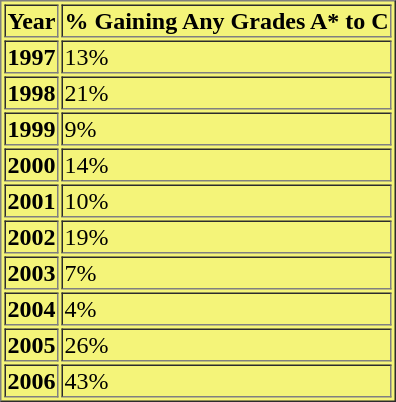<table border="1"  style="background: #F4F479;">
<tr>
<th scope="col">Year</th>
<th scope="col">% Gaining Any Grades A* to C</th>
</tr>
<tr>
<th scope="row">1997</th>
<td>13%</td>
</tr>
<tr>
<th scope="row">1998</th>
<td>21%</td>
</tr>
<tr>
<th scope="row">1999</th>
<td>9%</td>
</tr>
<tr>
<th scope="row">2000</th>
<td>14%</td>
</tr>
<tr>
<th scope="row">2001</th>
<td>10%</td>
</tr>
<tr>
<th scope="row">2002</th>
<td>19%</td>
</tr>
<tr>
<th scope="row">2003</th>
<td>7%</td>
</tr>
<tr>
<th scope="row">2004</th>
<td>4%</td>
</tr>
<tr>
<th scope="row">2005</th>
<td>26%</td>
</tr>
<tr>
<th scope="row">2006</th>
<td>43%</td>
</tr>
</table>
